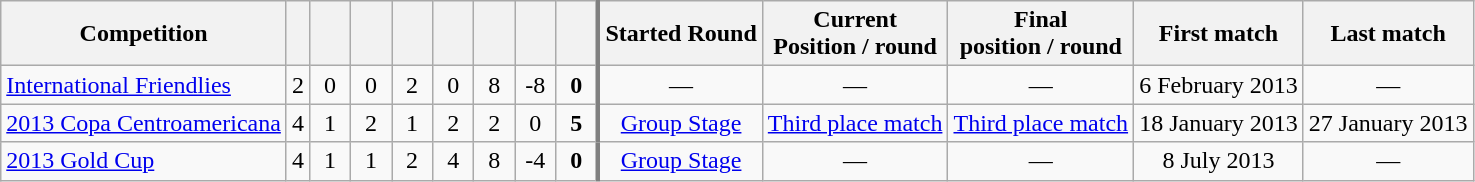<table class="wikitable" style="text-align: center;">
<tr>
<th>Competition</th>
<th wiBAN=20></th>
<th width=20></th>
<th width=20></th>
<th width=20></th>
<th width=20></th>
<th width=20></th>
<th width=20></th>
<th width=20 style="border-right:3px solid gray;"></th>
<th>Started Round</th>
<th>Current <br> Position / round</th>
<th>Final <br> position / round</th>
<th>First match</th>
<th>Last match</th>
</tr>
<tr>
<td align=left><a href='#'>International Friendlies</a></td>
<td>2</td>
<td>0</td>
<td>0</td>
<td>2</td>
<td>0</td>
<td>8</td>
<td>-8</td>
<td style="border-right: 3px solid gray;"><strong>0</strong></td>
<td>—</td>
<td>—</td>
<td>—</td>
<td>6 February 2013</td>
<td>—</td>
</tr>
<tr>
<td align=left><a href='#'>2013 Copa Centroamericana</a></td>
<td>4</td>
<td>1</td>
<td>2</td>
<td>1</td>
<td>2</td>
<td>2</td>
<td>0</td>
<td style="border-right: 3px solid gray;"><strong>5</strong></td>
<td><a href='#'>Group Stage</a></td>
<td><a href='#'>Third place match</a></td>
<td><a href='#'>Third place match</a></td>
<td>18 January 2013</td>
<td>27 January 2013</td>
</tr>
<tr>
<td align=left><a href='#'>2013 Gold Cup</a></td>
<td>4</td>
<td>1</td>
<td>1</td>
<td>2</td>
<td>4</td>
<td>8</td>
<td>-4</td>
<td style="border-right: 3px solid gray;"><strong>0</strong></td>
<td><a href='#'>Group Stage</a></td>
<td>—</td>
<td>—</td>
<td>8 July 2013</td>
<td>—</td>
</tr>
</table>
